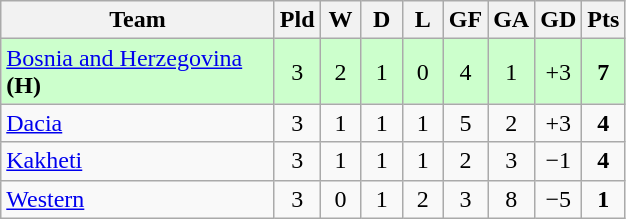<table class="wikitable" style="text-align:center;">
<tr>
<th width=175>Team</th>
<th width=20 abbr="Played">Pld</th>
<th width=20 abbr="Won">W</th>
<th width=20 abbr="Drawn">D</th>
<th width=20 abbr="Lost">L</th>
<th width=20 abbr="Goals for">GF</th>
<th width=20 abbr="Goals against">GA</th>
<th width=20 abbr="Goal difference">GD</th>
<th width=20 abbr="Points">Pts</th>
</tr>
<tr bgcolor=#ccffcc>
<td align=left> <a href='#'>Bosnia and Herzegovina</a> <strong>(H)</strong></td>
<td>3</td>
<td>2</td>
<td>1</td>
<td>0</td>
<td>4</td>
<td>1</td>
<td>+3</td>
<td><strong>7</strong></td>
</tr>
<tr>
<td align=left> <a href='#'>Dacia</a></td>
<td>3</td>
<td>1</td>
<td>1</td>
<td>1</td>
<td>5</td>
<td>2</td>
<td>+3</td>
<td><strong>4</strong></td>
</tr>
<tr>
<td align=left> <a href='#'>Kakheti</a></td>
<td>3</td>
<td>1</td>
<td>1</td>
<td>1</td>
<td>2</td>
<td>3</td>
<td>−1</td>
<td><strong>4</strong></td>
</tr>
<tr>
<td align=left> <a href='#'>Western</a></td>
<td>3</td>
<td>0</td>
<td>1</td>
<td>2</td>
<td>3</td>
<td>8</td>
<td>−5</td>
<td><strong>1</strong></td>
</tr>
</table>
